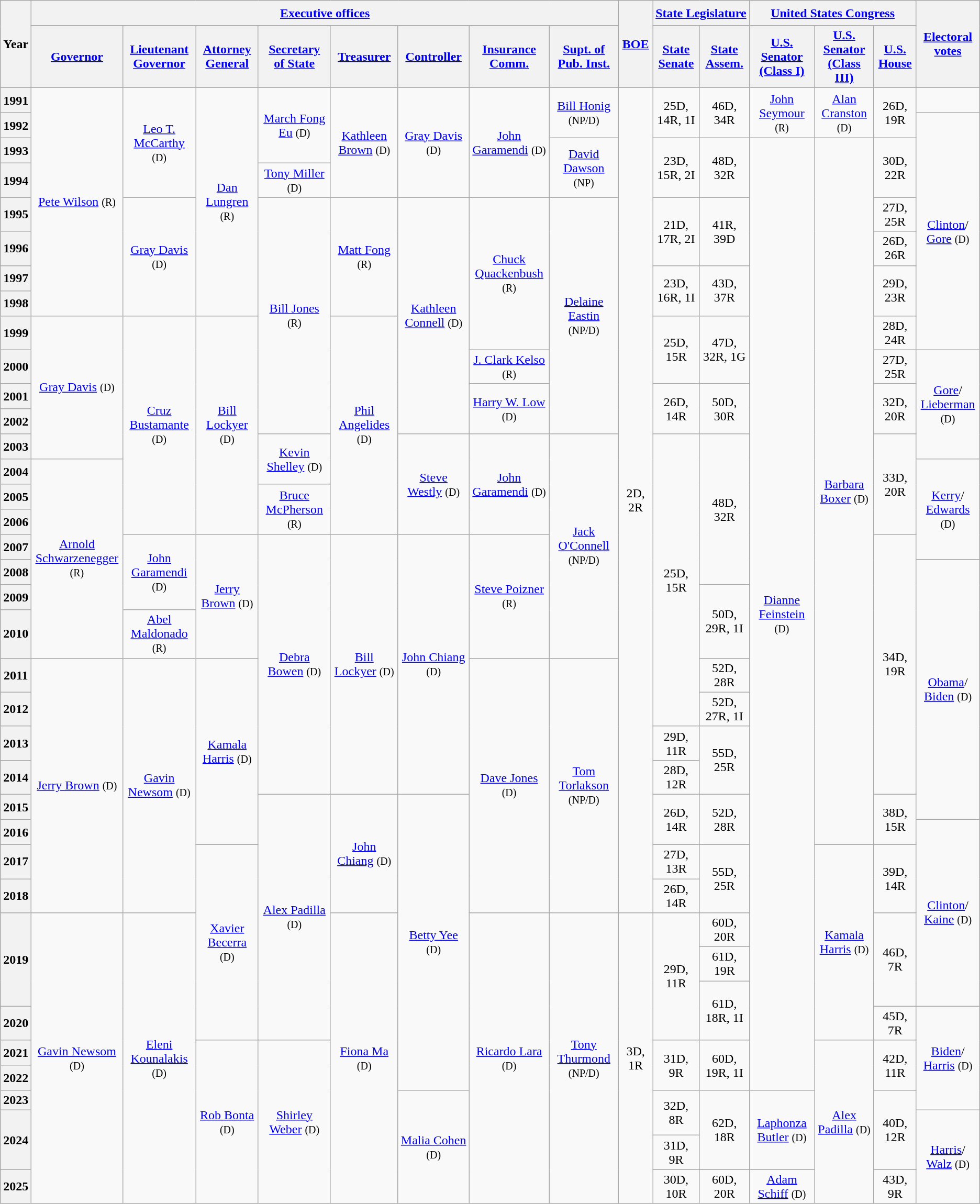<table class="wikitable sortable sticky-header-multi"  style="text-align:center;">
<tr style="height:2em">
<th rowspan=2 class=unsortable>Year</th>
<th colspan=8><a href='#'>Executive offices</a></th>
<th rowspan=2 class=unsortable><a href='#'>BOE</a></th>
<th colspan="2"><a href='#'>State Legislature</a></th>
<th colspan=3><a href='#'>United States Congress</a></th>
<th rowspan=2  class=unsortable nowrap><a href='#'>Electoral<br>votes</a></th>
</tr>
<tr style="height:2em">
<th class=unsortable><a href='#'>Governor</a></th>
<th class=unsortable><a href='#'>Lieutenant<br>Governor</a></th>
<th class=unsortable><a href='#'>Attorney<br>General</a></th>
<th class=unsortable><a href='#'>Secretary<br>of State</a></th>
<th class=unsortable><a href='#'>Treasurer</a></th>
<th class=unsortable><a href='#'>Controller</a></th>
<th class=unsortable><a href='#'>Insurance<br>Comm.</a></th>
<th class=unsortable><a href='#'>Supt. of<br>Pub. Inst.</a></th>
<th class=unsortable><a href='#'>State<br>Senate</a></th>
<th class=unsortable><a href='#'>State<br>Assem.</a></th>
<th class=unsortable><a href='#'>U.S. Senator<br>(Class I)</a></th>
<th class=unsortable><a href='#'>U.S. Senator<br>(Class III)</a></th>
<th class=unsortable><a href='#'>U.S.<br>House</a></th>
</tr>
<tr style="height:2em">
<th>1991</th>
<td rowspan=8 ><a href='#'>Pete Wilson</a> <small>(R)</small></td>
<td rowspan=4 ><a href='#'>Leo T. McCarthy</a> <small>(D)</small></td>
<td rowspan=8 ><a href='#'>Dan Lungren</a> <small>(R)</small></td>
<td rowspan=3 ><a href='#'>March Fong Eu</a> <small>(D)</small></td>
<td rowspan=4 ><a href='#'>Kathleen Brown</a> <small>(D)</small></td>
<td rowspan=4 ><a href='#'>Gray Davis</a> <small>(D)</small></td>
<td rowspan=4 ><a href='#'>John Garamendi</a> <small>(D)</small></td>
<td rowspan=2 ><a href='#'>Bill Honig</a> <small>(NP/D)</small></td>
<td rowspan=28 >2D, 2R</td>
<td rowspan=2 >25D, 14R, 1I</td>
<td rowspan=2 >46D, 34R</td>
<td rowspan=2 ><a href='#'>John Seymour</a> <small>(R)</small></td>
<td rowspan=2 ><a href='#'>Alan Cranston</a> <small>(D)</small></td>
<td rowspan=2 >26D, 19R</td>
<td></td>
</tr>
<tr style="height:2em">
<th>1992</th>
<td rowspan=8 ><a href='#'>Clinton</a>/<br><a href='#'>Gore</a> <small>(D)</small> </td>
</tr>
<tr style="height:2em">
<th>1993</th>
<td rowspan=2 ><a href='#'>David Dawson</a> <small>(NP)</small></td>
<td rowspan=2 >23D, 15R, 2I</td>
<td rowspan=2 >48D, 32R</td>
<td rowspan=32 ><a href='#'>Dianne Feinstein</a> <small>(D)</small></td>
<td rowspan=24 ><a href='#'>Barbara Boxer</a> <small>(D)</small></td>
<td rowspan=2 >30D, 22R</td>
</tr>
<tr style="height:2em">
<th>1994</th>
<td><a href='#'>Tony Miller</a> <small>(D)</small></td>
</tr>
<tr style="height:2em">
<th>1995</th>
<td rowspan=4 ><a href='#'>Gray Davis</a> <small>(D)</small></td>
<td rowspan=8 ><a href='#'>Bill Jones</a> <small>(R)</small></td>
<td rowspan=4 ><a href='#'>Matt Fong</a> <small>(R)</small></td>
<td rowspan=8 ><a href='#'>Kathleen Connell</a> <small>(D)</small></td>
<td rowspan=5 ><a href='#'>Chuck<br>Quackenbush</a> <small>(R)</small></td>
<td rowspan=8 ><a href='#'>Delaine Eastin</a> <small>(NP/D)</small></td>
<td rowspan=2 >21D, 17R, 2I</td>
<td rowspan=2 >41R, 39D</td>
<td>27D, 25R</td>
</tr>
<tr style="height:2em">
<th>1996</th>
<td>26D, 26R</td>
</tr>
<tr style="height:2em">
<th>1997</th>
<td rowspan=2 >23D, 16R, 1I</td>
<td rowspan=2 >43D, 37R</td>
<td rowspan=2 >29D, 23R</td>
</tr>
<tr style="height:2em">
<th>1998</th>
</tr>
<tr style="height:2em">
<th>1999</th>
<td rowspan=5 ><a href='#'>Gray Davis</a> <small>(D)</small></td>
<td rowspan=8 ><a href='#'>Cruz Bustamante</a> <small>(D)</small></td>
<td rowspan=8 ><a href='#'>Bill Lockyer</a> <small>(D)</small></td>
<td rowspan=8 ><a href='#'>Phil Angelides</a> <small>(D)</small></td>
<td rowspan=2 >25D, 15R</td>
<td rowspan=2 >47D, 32R, 1G</td>
<td>28D, 24R</td>
</tr>
<tr style="height:2em">
<th>2000</th>
<td><a href='#'>J. Clark Kelso</a> <small>(R)</small></td>
<td>27D, 25R</td>
<td rowspan=4 ><a href='#'>Gore</a>/<br><a href='#'>Lieberman</a> <small>(D)</small> </td>
</tr>
<tr style="height:2em">
<th>2001</th>
<td rowspan=2 ><a href='#'>Harry W. Low</a> <small>(D)</small></td>
<td rowspan=2 >26D, 14R</td>
<td rowspan=2 >50D, 30R</td>
<td rowspan=2 >32D, 20R</td>
</tr>
<tr style="height:2em">
<th>2002</th>
</tr>
<tr style="height:2em">
<th>2003</th>
<td rowspan=2 ><a href='#'>Kevin Shelley</a> <small>(D)</small></td>
<td rowspan=4 ><a href='#'>Steve Westly</a> <small>(D)</small></td>
<td rowspan=4 ><a href='#'>John Garamendi</a> <small>(D)</small></td>
<td rowspan=8 ><a href='#'>Jack O'Connell</a> <small>(NP/D)</small></td>
<td rowspan=10 >25D, 15R</td>
<td rowspan=6 >48D, 32R</td>
<td rowspan=4 >33D, 20R</td>
</tr>
<tr style="height:2em">
<th>2004</th>
<td rowspan=7 ><a href='#'>Arnold<br>Schwarzenegger</a><br><small>(R)</small></td>
<td rowspan=4 ><a href='#'>Kerry</a>/<br><a href='#'>Edwards</a> <small>(D)</small> </td>
</tr>
<tr style="height:2em">
<th>2005</th>
<td rowspan=2 ><a href='#'>Bruce McPherson</a> <small>(R)</small></td>
</tr>
<tr style="height:2em">
<th>2006</th>
</tr>
<tr style="height:2em">
<th>2007</th>
<td rowspan=3 ><a href='#'>John Garamendi</a> <small>(D)</small></td>
<td rowspan=4 ><a href='#'>Jerry Brown</a> <small>(D)</small></td>
<td rowspan=8 ><a href='#'>Debra Bowen</a> <small>(D)</small></td>
<td rowspan=8 ><a href='#'>Bill Lockyer</a> <small>(D)</small></td>
<td rowspan=8 ><a href='#'>John Chiang</a> <small>(D)</small></td>
<td rowspan=4 ><a href='#'>Steve Poizner</a> <small>(R)</small></td>
<td rowspan=8 >34D, 19R</td>
</tr>
<tr style="height:2em">
<th>2008</th>
<td rowspan=8 ><a href='#'>Obama</a>/<br><a href='#'>Biden</a> <small>(D)</small> </td>
</tr>
<tr style="height:2em">
<th>2009</th>
<td rowspan=2 >50D, 29R, 1I</td>
</tr>
<tr style="height:2em">
<th>2010</th>
<td><a href='#'>Abel Maldonado</a> <small>(R)</small></td>
</tr>
<tr style="height:2em">
<th>2011</th>
<td rowspan=8 ><a href='#'>Jerry Brown</a> <small>(D)</small></td>
<td rowspan=8 ><a href='#'>Gavin Newsom</a> <small>(D)</small></td>
<td rowspan=6 ><a href='#'>Kamala Harris</a> <small>(D)</small></td>
<td rowspan=8 ><a href='#'>Dave Jones</a> <small>(D)</small></td>
<td rowspan=8 ><a href='#'>Tom Torlakson</a> <small>(NP/D)</small></td>
<td>52D, 28R</td>
</tr>
<tr style="height:2em">
<th>2012</th>
<td>52D, 27R, 1I</td>
</tr>
<tr style="height:2em">
<th>2013</th>
<td>29D, 11R</td>
<td rowspan=2 >55D, 25R</td>
</tr>
<tr style="height:2em">
<th>2014</th>
<td>28D, 12R</td>
</tr>
<tr style="height:2em">
<th>2015</th>
<td rowspan=8 ><a href='#'>Alex Padilla</a> <small>(D)</small></td>
<td rowspan=4 ><a href='#'>John Chiang</a> <small>(D)</small></td>
<td rowspan=10 ><a href='#'>Betty Yee</a> <small>(D)</small></td>
<td rowspan=2 >26D, 14R</td>
<td rowspan=2 >52D, 28R</td>
<td rowspan=2 >38D, 15R</td>
</tr>
<tr style="height:2em">
<th>2016</th>
<td rowspan=6 ><a href='#'>Clinton</a>/<br><a href='#'>Kaine</a> <small>(D)</small> </td>
</tr>
<tr style="height:2em">
<th>2017</th>
<td rowspan=6 ><a href='#'>Xavier Becerra</a> <small>(D)</small></td>
<td>27D, 13R</td>
<td rowspan=2 >55D, 25R</td>
<td rowspan=6 ><a href='#'>Kamala Harris</a> <small>(D)</small></td>
<td rowspan=2 >39D, 14R</td>
</tr>
<tr style="height:2em">
<th>2018</th>
<td>26D, 14R</td>
</tr>
<tr style="height:2em">
<th rowspan=3>2019</th>
<td rowspan=10 ><a href='#'>Gavin Newsom</a> <small>(D)</small></td>
<td rowspan=10 ><a href='#'>Eleni Kounalakis</a> <small>(D)</small></td>
<td rowspan=10 ><a href='#'>Fiona Ma</a> <small>(D)</small></td>
<td rowspan=10 ><a href='#'>Ricardo Lara</a> <small>(D)</small></td>
<td rowspan=10 ><a href='#'>Tony Thurmond</a><br><small>(NP/D)</small></td>
<td rowspan=10 >3D, 1R</td>
<td rowspan=4 >29D, 11R</td>
<td>60D, 20R</td>
<td rowspan=3 >46D, 7R</td>
</tr>
<tr style="height:2em">
<td>61D, 19R</td>
</tr>
<tr style="height:2em">
<td rowspan=2 >61D, 18R, 1I</td>
</tr>
<tr style="height:2em">
<th>2020</th>
<td>45D, 7R</td>
<td rowspan=4 ><a href='#'>Biden</a>/<br><a href='#'>Harris</a> <small>(D)</small> </td>
</tr>
<tr style="height:2em">
<th>2021</th>
<td rowspan=6 ><a href='#'>Rob Bonta</a> <small>(D)</small></td>
<td rowspan=6 ><a href='#'>Shirley Weber</a> <small>(D)</small></td>
<td rowspan=2 >31D, 9R</td>
<td rowspan=2 >60D, 19R, 1I</td>
<td rowspan=6 ><a href='#'>Alex Padilla</a> <small>(D)</small></td>
<td rowspan=2 >42D, 11R</td>
</tr>
<tr style="height:2em">
<th>2022</th>
</tr>
<tr>
<th>2023</th>
<td rowspan=4 ><a href='#'>Malia Cohen</a> <small>(D)</small></td>
<td rowspan=2 >32D, 8R</td>
<td rowspan=3 >62D, 18R</td>
<td rowspan=3 ><a href='#'>Laphonza Butler</a> <small>(D)</small></td>
<td rowspan=3 >40D, 12R</td>
</tr>
<tr style="height:2em">
<th rowspan=2>2024</th>
<td rowspan=3 ><a href='#'>Harris</a>/<br><a href='#'>Walz</a> <small>(D)</small> </td>
</tr>
<tr style="height:2em">
<td>31D, 9R</td>
</tr>
<tr>
<th>2025</th>
<td>30D, 10R</td>
<td>60D, 20R</td>
<td><a href='#'>Adam Schiff</a> <small>(D)</small></td>
<td>43D, 9R</td>
</tr>
</table>
